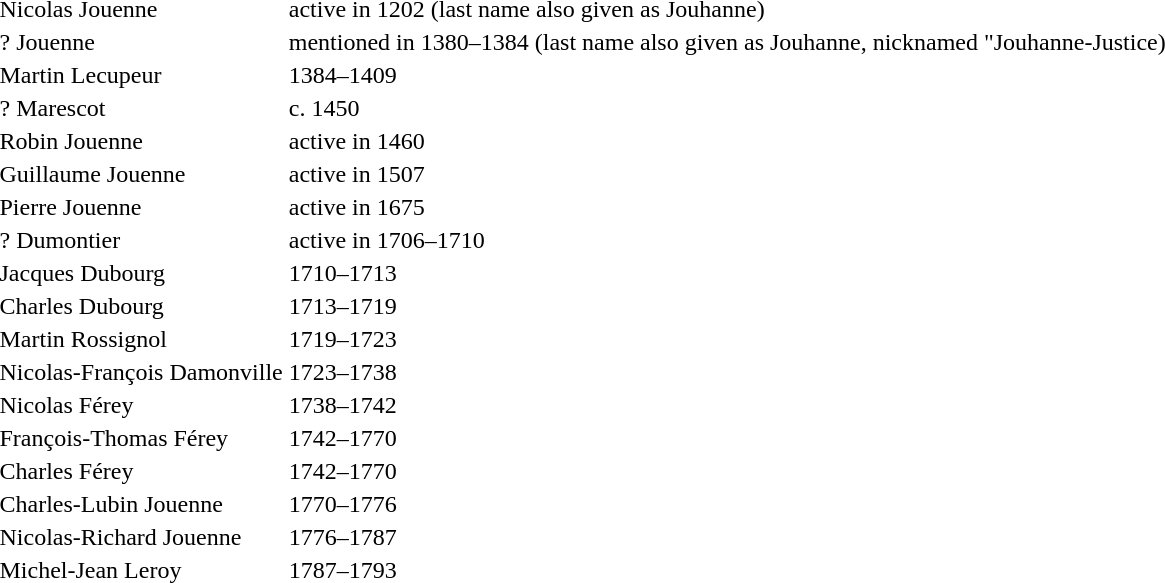<table>
<tr>
<td>Nicolas Jouenne</td>
<td>active in 1202 (last name also given as Jouhanne)</td>
</tr>
<tr>
<td>? Jouenne</td>
<td>mentioned in 1380–1384 (last name also given as Jouhanne, nicknamed "Jouhanne-Justice)</td>
</tr>
<tr>
<td>Martin Lecupeur</td>
<td>1384–1409</td>
</tr>
<tr>
<td>? Marescot</td>
<td>c. 1450</td>
</tr>
<tr>
<td>Robin Jouenne</td>
<td>active in 1460</td>
</tr>
<tr>
<td>Guillaume Jouenne</td>
<td>active in 1507</td>
</tr>
<tr>
<td>Pierre Jouenne</td>
<td>active in 1675</td>
</tr>
<tr>
<td>? Dumontier</td>
<td>active in 1706–1710</td>
</tr>
<tr>
<td>Jacques Dubourg</td>
<td>1710–1713</td>
</tr>
<tr>
<td>Charles Dubourg</td>
<td>1713–1719</td>
</tr>
<tr>
<td>Martin Rossignol</td>
<td>1719–1723</td>
</tr>
<tr>
<td>Nicolas-François Damonville</td>
<td>1723–1738</td>
</tr>
<tr>
<td>Nicolas Férey</td>
<td>1738–1742</td>
</tr>
<tr>
<td>François-Thomas Férey</td>
<td>1742–1770</td>
</tr>
<tr>
<td>Charles Férey</td>
<td>1742–1770</td>
</tr>
<tr>
<td>Charles-Lubin Jouenne</td>
<td>1770–1776</td>
</tr>
<tr>
<td>Nicolas-Richard Jouenne</td>
<td>1776–1787</td>
</tr>
<tr>
<td>Michel-Jean Leroy</td>
<td>1787–1793</td>
</tr>
</table>
